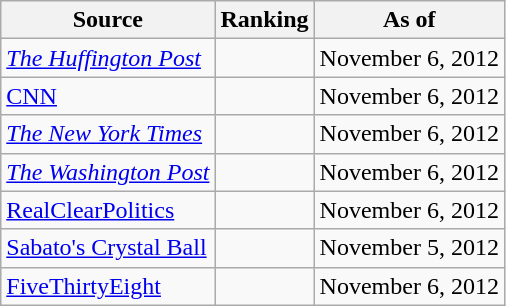<table class="wikitable" style="text-align:center">
<tr>
<th>Source</th>
<th>Ranking</th>
<th>As of</th>
</tr>
<tr>
<td align="left"><em><a href='#'>The Huffington Post</a></em></td>
<td></td>
<td>November 6, 2012</td>
</tr>
<tr>
<td align="left"><a href='#'>CNN</a></td>
<td></td>
<td>November 6, 2012</td>
</tr>
<tr>
<td align=left><em><a href='#'>The New York Times</a></em></td>
<td></td>
<td>November 6, 2012</td>
</tr>
<tr>
<td align="left"><em><a href='#'>The Washington Post</a><strong></td>
<td></td>
<td>November 6, 2012</td>
</tr>
<tr>
<td align="left"><a href='#'>RealClearPolitics</a></td>
<td></td>
<td>November 6, 2012</td>
</tr>
<tr>
<td align="left"></em><a href='#'>Sabato's Crystal Ball</a><em></td>
<td></td>
<td>November 5, 2012</td>
</tr>
<tr>
<td align="left"><a href='#'>FiveThirtyEight</a></td>
<td></td>
<td>November 6, 2012</td>
</tr>
</table>
